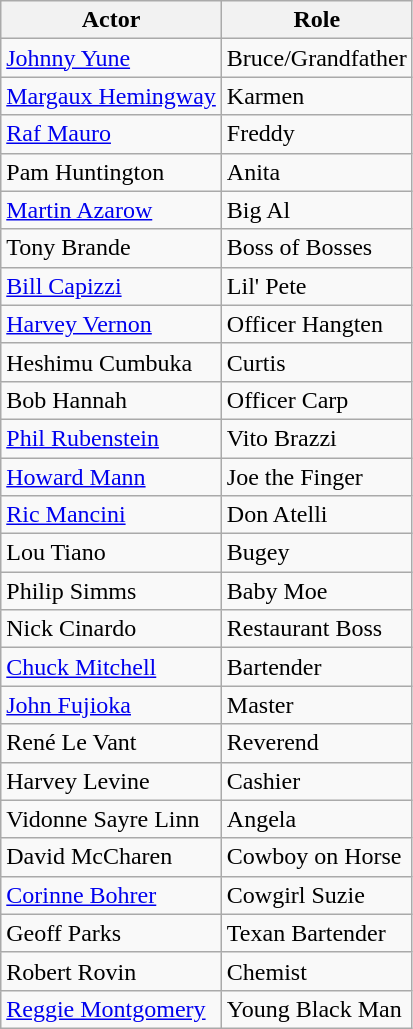<table class="wikitable">
<tr>
<th>Actor</th>
<th>Role</th>
</tr>
<tr>
<td><a href='#'>Johnny Yune</a></td>
<td>Bruce/Grandfather</td>
</tr>
<tr>
<td><a href='#'>Margaux Hemingway</a></td>
<td>Karmen</td>
</tr>
<tr>
<td><a href='#'>Raf Mauro</a></td>
<td>Freddy</td>
</tr>
<tr>
<td>Pam Huntington</td>
<td>Anita</td>
</tr>
<tr>
<td><a href='#'>Martin Azarow</a></td>
<td>Big Al</td>
</tr>
<tr>
<td>Tony Brande</td>
<td>Boss of Bosses</td>
</tr>
<tr>
<td><a href='#'>Bill Capizzi</a></td>
<td>Lil' Pete</td>
</tr>
<tr>
<td><a href='#'>Harvey Vernon</a></td>
<td>Officer Hangten</td>
</tr>
<tr>
<td>Heshimu Cumbuka</td>
<td>Curtis</td>
</tr>
<tr>
<td>Bob Hannah</td>
<td>Officer Carp</td>
</tr>
<tr>
<td><a href='#'>Phil Rubenstein</a></td>
<td>Vito Brazzi</td>
</tr>
<tr>
<td><a href='#'>Howard Mann</a></td>
<td>Joe the Finger</td>
</tr>
<tr>
<td><a href='#'>Ric Mancini</a></td>
<td>Don Atelli</td>
</tr>
<tr>
<td>Lou Tiano</td>
<td>Bugey</td>
</tr>
<tr>
<td>Philip Simms</td>
<td>Baby Moe</td>
</tr>
<tr>
<td>Nick Cinardo</td>
<td>Restaurant Boss</td>
</tr>
<tr>
<td><a href='#'>Chuck Mitchell</a></td>
<td>Bartender</td>
</tr>
<tr>
<td><a href='#'>John Fujioka</a></td>
<td>Master</td>
</tr>
<tr>
<td>René Le Vant</td>
<td>Reverend</td>
</tr>
<tr>
<td>Harvey Levine</td>
<td>Cashier</td>
</tr>
<tr>
<td>Vidonne Sayre Linn</td>
<td>Angela</td>
</tr>
<tr>
<td>David McCharen</td>
<td>Cowboy on Horse</td>
</tr>
<tr>
<td><a href='#'>Corinne Bohrer</a></td>
<td>Cowgirl Suzie</td>
</tr>
<tr>
<td>Geoff Parks</td>
<td>Texan Bartender</td>
</tr>
<tr>
<td>Robert Rovin</td>
<td>Chemist</td>
</tr>
<tr>
<td><a href='#'>Reggie Montgomery</a></td>
<td>Young Black Man</td>
</tr>
</table>
